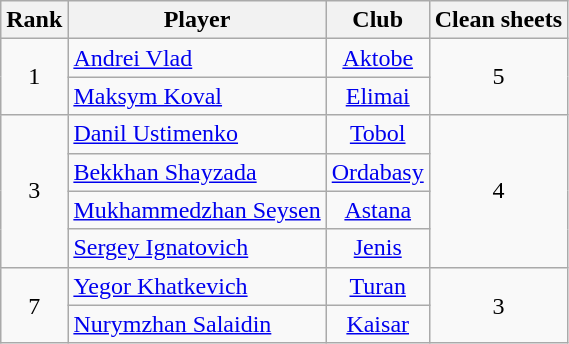<table class="wikitable" style="text-align:center">
<tr>
<th>Rank</th>
<th>Player</th>
<th>Club</th>
<th>Clean sheets</th>
</tr>
<tr>
<td rowspan="2">1</td>
<td align="left"> <a href='#'>Andrei Vlad</a></td>
<td rowspan="1"><a href='#'>Aktobe</a></td>
<td rowspan="2">5</td>
</tr>
<tr>
<td align="left"> <a href='#'>Maksym Koval</a></td>
<td rowspan="1"><a href='#'>Elimai</a></td>
</tr>
<tr>
<td rowspan="4">3</td>
<td align="left"> <a href='#'>Danil Ustimenko</a></td>
<td rowspan="1"><a href='#'>Tobol</a></td>
<td rowspan="4">4</td>
</tr>
<tr>
<td align="left"> <a href='#'>Bekkhan Shayzada</a></td>
<td rowspan="1""><a href='#'>Ordabasy</a></td>
</tr>
<tr>
<td align="left"> <a href='#'>Mukhammedzhan Seysen</a></td>
<td rowspan="1"><a href='#'>Astana</a></td>
</tr>
<tr>
<td align="left"> <a href='#'>Sergey Ignatovich</a></td>
<td rowspan="1"><a href='#'>Jenis</a></td>
</tr>
<tr>
<td rowspan="2">7</td>
<td align="left"> <a href='#'>Yegor Khatkevich</a></td>
<td rowspan="1"><a href='#'>Turan</a></td>
<td rowspan="2">3</td>
</tr>
<tr>
<td align="left"> <a href='#'>Nurymzhan Salaidin</a></td>
<td rowspan="1"><a href='#'>Kaisar</a></td>
</tr>
</table>
